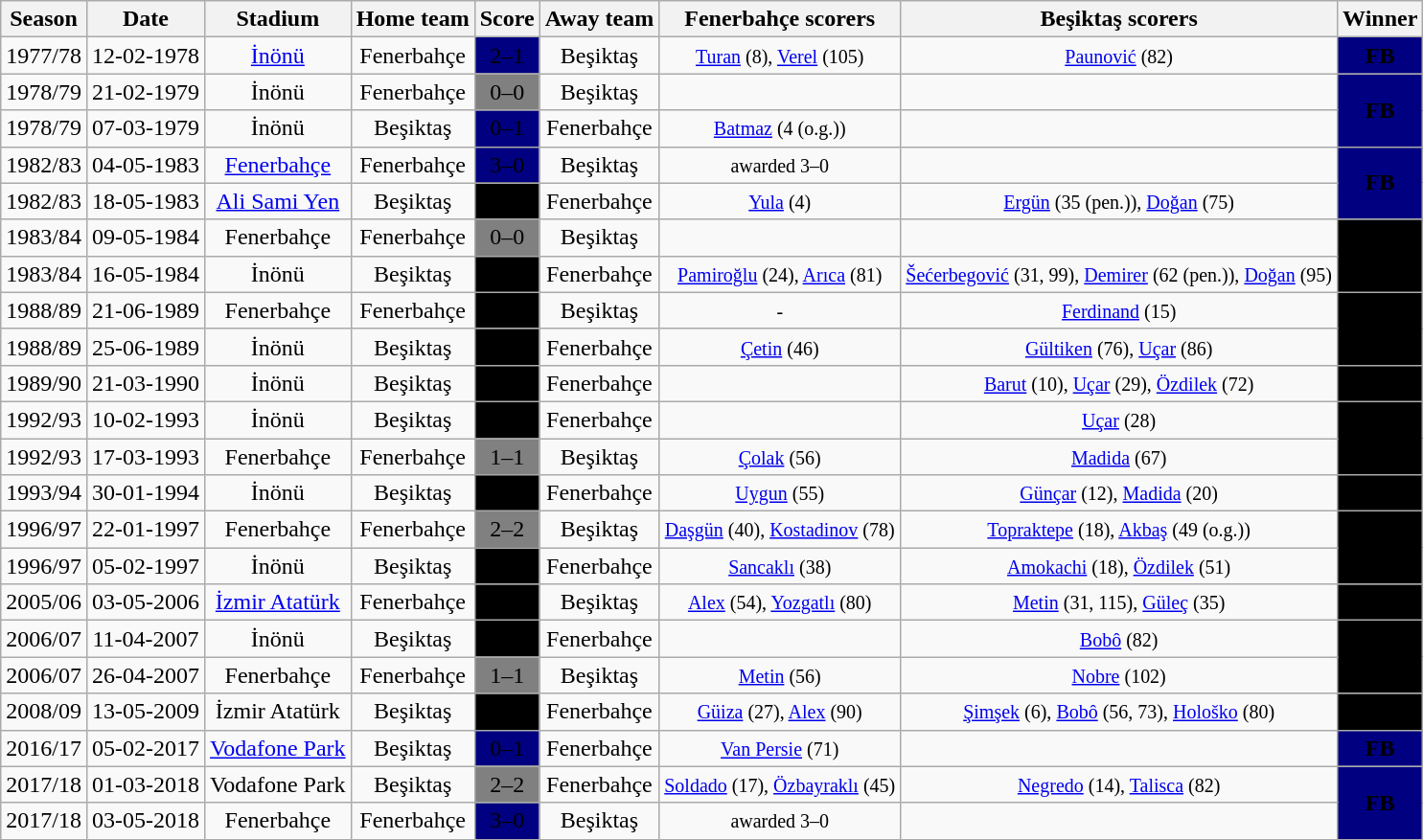<table class="wikitable" style="text-align:center">
<tr>
<th>Season</th>
<th>Date</th>
<th>Stadium</th>
<th>Home team</th>
<th>Score</th>
<th>Away team</th>
<th>Fenerbahçe scorers</th>
<th>Beşiktaş scorers</th>
<th>Winner</th>
</tr>
<tr>
<td>1977/78</td>
<td>12-02-1978</td>
<td><a href='#'>İnönü</a></td>
<td>Fenerbahçe</td>
<td bgcolor=navy><span>2–1</span></td>
<td>Beşiktaş</td>
<td><small><a href='#'>Turan</a> (8), <a href='#'>Verel</a> (105)</small></td>
<td><small><a href='#'>Paunović</a> (82)</small></td>
<td bgcolor=navy><span><strong>FB</strong></span></td>
</tr>
<tr>
<td>1978/79</td>
<td>21-02-1979</td>
<td>İnönü</td>
<td>Fenerbahçe</td>
<td bgcolor=grey><span>0–0</span></td>
<td>Beşiktaş</td>
<td></td>
<td></td>
<td rowspan=2 bgcolor=navy><span><strong>FB</strong></span></td>
</tr>
<tr>
<td>1978/79</td>
<td>07-03-1979</td>
<td>İnönü</td>
<td>Beşiktaş</td>
<td bgcolor=navy><span>0–1</span></td>
<td>Fenerbahçe</td>
<td><small><a href='#'>Batmaz</a> (4 (o.g.))</small></td>
<td></td>
</tr>
<tr>
<td>1982/83</td>
<td>04-05-1983</td>
<td><a href='#'>Fenerbahçe</a></td>
<td>Fenerbahçe</td>
<td bgcolor=navy><span>3–0</span></td>
<td>Beşiktaş</td>
<td><small>awarded 3–0</small></td>
<td></td>
<td rowspan=2 bgcolor=navy><span><strong>FB</strong></span></td>
</tr>
<tr>
<td>1982/83</td>
<td>18-05-1983</td>
<td><a href='#'>Ali Sami Yen</a></td>
<td>Beşiktaş</td>
<td bgcolor=black><span>2–1</span></td>
<td>Fenerbahçe</td>
<td><small><a href='#'>Yula</a> (4)</small></td>
<td><small><a href='#'>Ergün</a> (35 (pen.)), <a href='#'>Doğan</a> (75)</small></td>
</tr>
<tr>
<td>1983/84</td>
<td>09-05-1984</td>
<td>Fenerbahçe</td>
<td>Fenerbahçe</td>
<td bgcolor=grey><span>0–0</span></td>
<td>Beşiktaş</td>
<td></td>
<td></td>
<td rowspan=2 bgcolor=black><span><strong>BJK</strong></span></td>
</tr>
<tr>
<td>1983/84</td>
<td>16-05-1984</td>
<td>İnönü</td>
<td>Beşiktaş</td>
<td bgcolor=black><span>4–2</span></td>
<td>Fenerbahçe</td>
<td><small><a href='#'>Pamiroğlu</a> (24), <a href='#'>Arıca</a> (81)</small></td>
<td><small><a href='#'>Šećerbegović</a> (31, 99), <a href='#'>Demirer</a> (62 (pen.)), <a href='#'>Doğan</a> (95)</small></td>
</tr>
<tr>
<td>1988/89</td>
<td>21-06-1989</td>
<td>Fenerbahçe</td>
<td>Fenerbahçe</td>
<td bgcolor=black><span>0–1</span></td>
<td>Beşiktaş</td>
<td><small>-</small></td>
<td><small><a href='#'>Ferdinand</a> (15)</small></td>
<td rowspan=2 bgcolor=black><span><strong>BJK</strong></span></td>
</tr>
<tr>
<td>1988/89</td>
<td>25-06-1989</td>
<td>İnönü</td>
<td>Beşiktaş</td>
<td bgcolor=black><span>2–1</span></td>
<td>Fenerbahçe</td>
<td><small><a href='#'>Çetin</a> (46)</small></td>
<td><small><a href='#'>Gültiken</a> (76), <a href='#'>Uçar</a> (86)</small></td>
</tr>
<tr>
<td>1989/90</td>
<td>21-03-1990</td>
<td>İnönü</td>
<td>Beşiktaş</td>
<td bgcolor=black><span>3–0</span></td>
<td>Fenerbahçe</td>
<td></td>
<td><small><a href='#'>Barut</a> (10), <a href='#'>Uçar</a> (29), <a href='#'>Özdilek</a> (72)</small></td>
<td bgcolor=black><span><strong>BJK</strong></span></td>
</tr>
<tr>
<td>1992/93</td>
<td>10-02-1993</td>
<td>İnönü</td>
<td>Beşiktaş</td>
<td bgcolor=black><span>1–0</span></td>
<td>Fenerbahçe</td>
<td></td>
<td><small><a href='#'>Uçar</a> (28)</small></td>
<td rowspan=2 bgcolor=black><span><strong>BJK</strong></span></td>
</tr>
<tr>
<td>1992/93</td>
<td>17-03-1993</td>
<td>Fenerbahçe</td>
<td>Fenerbahçe</td>
<td bgcolor=grey><span>1–1</span></td>
<td>Beşiktaş</td>
<td><small><a href='#'>Çolak</a> (56)</small></td>
<td><small><a href='#'>Madida</a> (67)</small></td>
</tr>
<tr>
<td>1993/94</td>
<td>30-01-1994</td>
<td>İnönü</td>
<td>Beşiktaş</td>
<td bgcolor=black><span>2–1</span></td>
<td>Fenerbahçe</td>
<td><small><a href='#'>Uygun</a> (55)</small></td>
<td><small><a href='#'>Günçar</a> (12), <a href='#'>Madida</a> (20)</small></td>
<td bgcolor=black><span><strong>BJK</strong></span></td>
</tr>
<tr>
<td>1996/97</td>
<td>22-01-1997</td>
<td>Fenerbahçe</td>
<td>Fenerbahçe</td>
<td bgcolor=grey><span>2–2</span></td>
<td>Beşiktaş</td>
<td><small><a href='#'>Daşgün</a> (40), <a href='#'>Kostadinov</a> (78)</small></td>
<td><small><a href='#'>Topraktepe</a> (18), <a href='#'>Akbaş</a> (49 (o.g.))</small></td>
<td rowspan=2 bgcolor=black><span><strong>BJK</strong></span></td>
</tr>
<tr>
<td>1996/97</td>
<td>05-02-1997</td>
<td>İnönü</td>
<td>Beşiktaş</td>
<td bgcolor=black><span>2–1</span></td>
<td>Fenerbahçe</td>
<td><small><a href='#'>Sancaklı</a> (38)</small></td>
<td><small><a href='#'>Amokachi</a> (18), <a href='#'>Özdilek</a> (51)</small></td>
</tr>
<tr>
<td>2005/06</td>
<td>03-05-2006</td>
<td><a href='#'>İzmir Atatürk</a></td>
<td>Fenerbahçe</td>
<td bgcolor=black><span>2–3</span></td>
<td>Beşiktaş</td>
<td><small><a href='#'>Alex</a> (54), <a href='#'>Yozgatlı</a> (80)</small></td>
<td><small><a href='#'>Metin</a> (31, 115), <a href='#'>Güleç</a> (35)</small></td>
<td bgcolor=black><span><strong>BJK</strong></span></td>
</tr>
<tr>
<td>2006/07</td>
<td>11-04-2007</td>
<td>İnönü</td>
<td>Beşiktaş</td>
<td bgcolor=black><span>1–0</span></td>
<td>Fenerbahçe</td>
<td></td>
<td><small><a href='#'>Bobô</a> (82)</small></td>
<td rowspan=2 bgcolor=black><span><strong>BJK</strong></span></td>
</tr>
<tr>
<td>2006/07</td>
<td>26-04-2007</td>
<td>Fenerbahçe</td>
<td>Fenerbahçe</td>
<td bgcolor=grey><span>1–1</span></td>
<td>Beşiktaş</td>
<td><small><a href='#'>Metin</a> (56)</small></td>
<td><small><a href='#'>Nobre</a> (102)</small></td>
</tr>
<tr>
<td>2008/09</td>
<td>13-05-2009</td>
<td>İzmir Atatürk</td>
<td>Beşiktaş</td>
<td bgcolor=black><span>4–2</span></td>
<td>Fenerbahçe</td>
<td><small><a href='#'>Güiza</a> (27), <a href='#'>Alex</a> (90)</small></td>
<td><small><a href='#'>Şimşek</a> (6), <a href='#'>Bobô</a> (56, 73), <a href='#'>Hološko</a> (80)</small></td>
<td bgcolor=black><span><strong>BJK</strong></span></td>
</tr>
<tr>
<td>2016/17</td>
<td>05-02-2017</td>
<td><a href='#'>Vodafone Park</a></td>
<td>Beşiktaş</td>
<td bgcolor=navy><span>0–1</span></td>
<td>Fenerbahçe</td>
<td><small><a href='#'>Van Persie</a> (71)</small></td>
<td></td>
<td bgcolor=navy><span><strong>FB</strong></span></td>
</tr>
<tr>
<td>2017/18</td>
<td>01-03-2018</td>
<td>Vodafone Park</td>
<td>Beşiktaş</td>
<td bgcolor=grey><span>2–2</span></td>
<td>Fenerbahçe</td>
<td><small><a href='#'>Soldado</a> (17), <a href='#'>Özbayraklı</a> (45)</small></td>
<td><small><a href='#'>Negredo</a> (14), <a href='#'>Talisca</a> (82)</small></td>
<td rowspan=2 bgcolor=navy><span><strong>FB</strong></span></td>
</tr>
<tr>
<td>2017/18</td>
<td>03-05-2018</td>
<td>Fenerbahçe</td>
<td>Fenerbahçe</td>
<td bgcolor=navy><span>3–0</span></td>
<td>Beşiktaş</td>
<td><small>awarded 3–0</small></td>
<td></td>
</tr>
</table>
